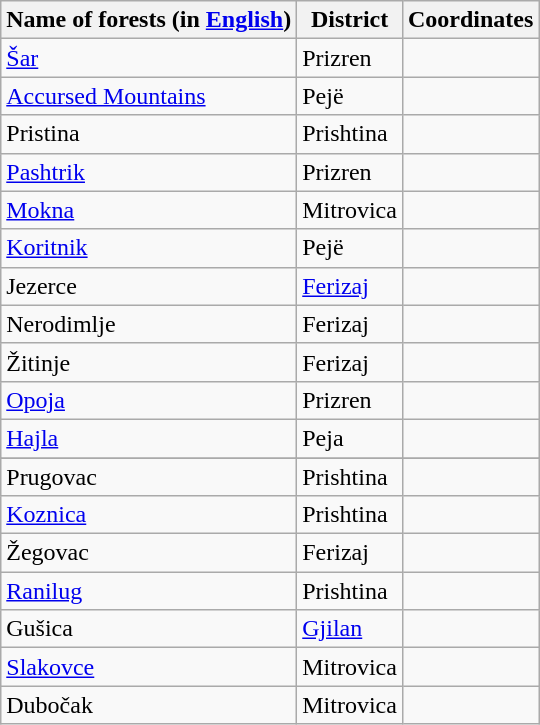<table class="wikitable sortable">
<tr>
<th>Name of forests  (in <a href='#'>English</a>)</th>
<th>District</th>
<th>Coordinates</th>
</tr>
<tr>
<td><a href='#'>Šar</a></td>
<td>Prizren</td>
<td></td>
</tr>
<tr>
<td><a href='#'>Accursed Mountains</a></td>
<td>Pejë</td>
<td></td>
</tr>
<tr>
<td>Pristina</td>
<td>Prishtina</td>
<td></td>
</tr>
<tr>
<td><a href='#'>Pashtrik</a></td>
<td>Prizren</td>
<td></td>
</tr>
<tr>
<td><a href='#'>Mokna</a></td>
<td>Mitrovica</td>
<td></td>
</tr>
<tr>
<td><a href='#'>Koritnik</a></td>
<td>Pejë</td>
<td></td>
</tr>
<tr>
<td>Jezerce</td>
<td><a href='#'>Ferizaj</a></td>
<td></td>
</tr>
<tr>
<td>Nerodimlje</td>
<td>Ferizaj</td>
<td></td>
</tr>
<tr>
<td>Žitinje</td>
<td>Ferizaj</td>
<td></td>
</tr>
<tr>
<td><a href='#'>Opoja</a></td>
<td>Prizren</td>
<td></td>
</tr>
<tr>
<td><a href='#'>Hajla</a></td>
<td>Peja</td>
<td></td>
</tr>
<tr>
</tr>
<tr |Junik || >
</tr>
<tr>
</tr>
<tr | Ložane || Peja || >
</tr>
<tr>
<td>Prugovac</td>
<td>Prishtina</td>
<td></td>
</tr>
<tr>
<td><a href='#'>Koznica</a></td>
<td>Prishtina</td>
<td></td>
</tr>
<tr>
<td>Žegovac</td>
<td>Ferizaj</td>
<td></td>
</tr>
<tr>
<td><a href='#'>Ranilug</a></td>
<td>Prishtina</td>
<td></td>
</tr>
<tr>
<td>Gušica</td>
<td><a href='#'>Gjilan</a></td>
<td></td>
</tr>
<tr>
<td><a href='#'>Slakovce</a></td>
<td>Mitrovica</td>
<td></td>
</tr>
<tr>
<td>Dubočak</td>
<td>Mitrovica</td>
<td></td>
</tr>
</table>
